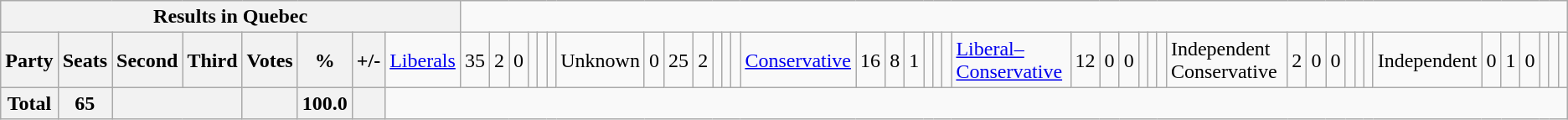<table class="wikitable">
<tr>
<th colspan=9>Results in Quebec</th>
</tr>
<tr>
<th colspan=2>Party</th>
<th>Seats</th>
<th>Second</th>
<th>Third</th>
<th>Votes</th>
<th>%</th>
<th>+/-<br></th>
<td><a href='#'>Liberals</a></td>
<td align="right">35</td>
<td align="right">2</td>
<td align="right">0</td>
<td align="right"></td>
<td align="right"></td>
<td align="right"><br></td>
<td>Unknown</td>
<td align="right">0</td>
<td align="right">25</td>
<td align="right">2</td>
<td align="right"></td>
<td align="right"></td>
<td align="right"><br></td>
<td><a href='#'>Conservative</a></td>
<td align="right">16</td>
<td align="right">8</td>
<td align="right">1</td>
<td align="right"></td>
<td align="right"></td>
<td align="right"><br></td>
<td><a href='#'>Liberal–Conservative</a></td>
<td align="right">12</td>
<td align="right">0</td>
<td align="right">0</td>
<td align="right"></td>
<td align="right"></td>
<td align="right"><br></td>
<td>Independent Conservative</td>
<td align="right">2</td>
<td align="right">0</td>
<td align="right">0</td>
<td align="right"></td>
<td align="right"></td>
<td align="right"><br></td>
<td>Independent</td>
<td align="right">0</td>
<td align="right">1</td>
<td align="right">0</td>
<td align="right"></td>
<td align="right"></td>
<td align="right"></td>
</tr>
<tr>
<th colspan="2">Total</th>
<th>65</th>
<th colspan="2"></th>
<th></th>
<th>100.0</th>
<th></th>
</tr>
</table>
